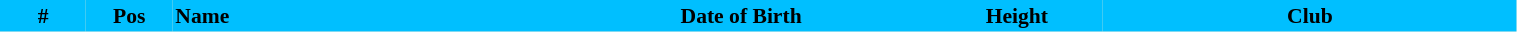<table border=0 cellpadding=2 cellspacing=0  |- bgcolor=#FFECCE style="text-align:center; font-size:90%;" width=80%>
<tr bgcolor=#00BFFF>
<th width=5%>#</th>
<th width=5%>Pos</th>
<th width=22% align=left>Name</th>
<th width=22%>Date of Birth</th>
<th width=10%>Height</th>
<th width=24%>Club<br>
















</th>
</tr>
</table>
